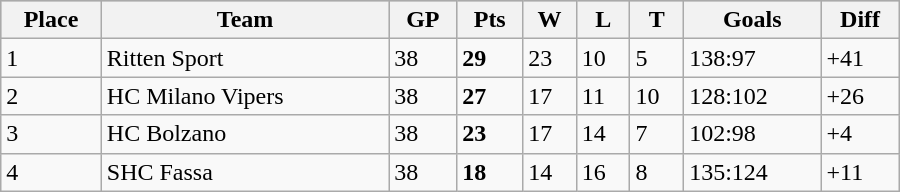<table class="wikitable" width="600px">
<tr style="background-color:#c0c0c0;">
<th>Place</th>
<th>Team</th>
<th>GP</th>
<th>Pts</th>
<th>W</th>
<th>L</th>
<th>T</th>
<th>Goals</th>
<th>Diff</th>
</tr>
<tr>
<td>1</td>
<td>Ritten Sport</td>
<td>38</td>
<td><strong>29</strong></td>
<td>23</td>
<td>10</td>
<td>5</td>
<td>138:97</td>
<td>+41</td>
</tr>
<tr>
<td>2</td>
<td>HC Milano Vipers</td>
<td>38</td>
<td><strong>27</strong></td>
<td>17</td>
<td>11</td>
<td>10</td>
<td>128:102</td>
<td>+26</td>
</tr>
<tr>
<td>3</td>
<td>HC Bolzano</td>
<td>38</td>
<td><strong>23</strong></td>
<td>17</td>
<td>14</td>
<td>7</td>
<td>102:98</td>
<td>+4</td>
</tr>
<tr>
<td>4</td>
<td>SHC Fassa</td>
<td>38</td>
<td><strong>18</strong></td>
<td>14</td>
<td>16</td>
<td>8</td>
<td>135:124</td>
<td>+11</td>
</tr>
</table>
